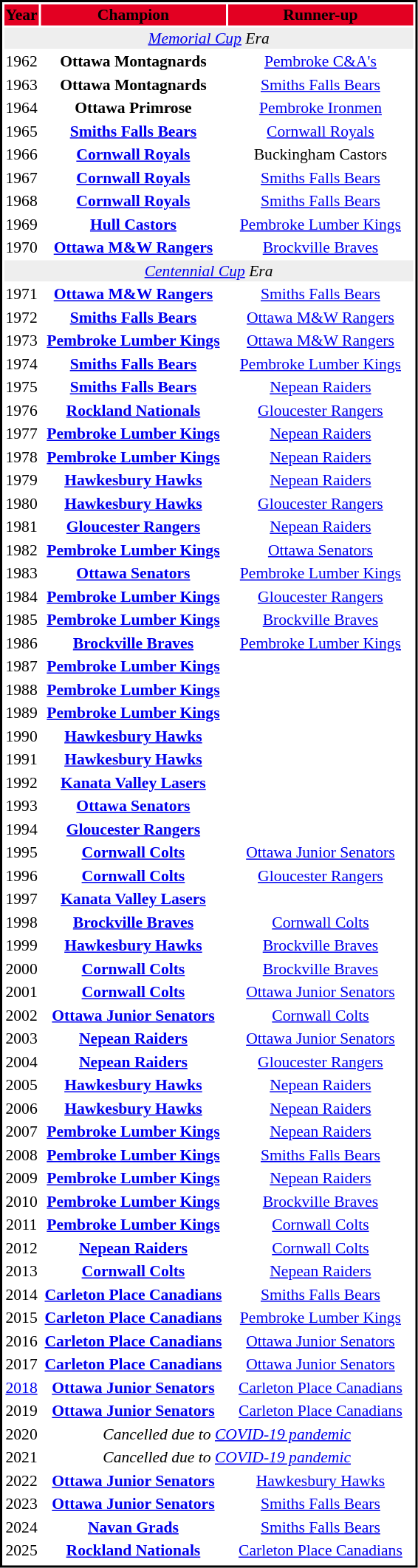<table cellpadding="0">
<tr align="left" style="vertical-align: top">
<td></td>
<td><br><table cellpadding="1" style="font-size: 90%; border: 2px solid black;">
<tr style="text-align: center;">
<th style="background: #E30022;" width="25"><span> <strong>Year</strong></span></th>
<th style="background: #E30022;" width="165"><span> <strong>Champion</strong></span></th>
<th style="background: #E30022;" width="165"><span> <strong>Runner-up</strong></span></th>
</tr>
<tr style="text-align: center;" bgcolor="eeeeee">
<td colspan="11"><em><a href='#'>Memorial Cup</a> Era</em></td>
</tr>
<tr style="text-align: center;">
<td>1962</td>
<td><strong>Ottawa Montagnards</strong></td>
<td><a href='#'>Pembroke C&A's</a></td>
</tr>
<tr style="text-align: center;">
<td>1963</td>
<td><strong>Ottawa Montagnards</strong></td>
<td><a href='#'>Smiths Falls Bears</a></td>
</tr>
<tr style="text-align: center;">
<td>1964</td>
<td><strong>Ottawa Primrose</strong></td>
<td><a href='#'>Pembroke Ironmen</a></td>
</tr>
<tr style="text-align: center;">
<td>1965</td>
<td><strong><a href='#'>Smiths Falls Bears</a></strong></td>
<td><a href='#'>Cornwall Royals</a></td>
</tr>
<tr style="text-align: center;">
<td>1966</td>
<td><strong><a href='#'>Cornwall Royals</a></strong></td>
<td>Buckingham Castors</td>
</tr>
<tr style="text-align: center;">
<td>1967</td>
<td><strong><a href='#'>Cornwall Royals</a></strong></td>
<td><a href='#'>Smiths Falls Bears</a></td>
</tr>
<tr style="text-align: center;">
<td>1968</td>
<td><strong><a href='#'>Cornwall Royals</a></strong></td>
<td><a href='#'>Smiths Falls Bears</a></td>
</tr>
<tr style="text-align: center;">
<td>1969</td>
<td><strong><a href='#'>Hull Castors</a></strong></td>
<td><a href='#'>Pembroke Lumber Kings</a></td>
</tr>
<tr style="text-align: center;">
<td>1970</td>
<td><strong><a href='#'>Ottawa M&W Rangers</a></strong></td>
<td><a href='#'>Brockville Braves</a></td>
</tr>
<tr style="text-align: center;" bgcolor="eeeeee">
<td colspan="11"><em><a href='#'>Centennial Cup</a> Era</em></td>
</tr>
<tr style="text-align: center;">
<td>1971</td>
<td><strong><a href='#'>Ottawa M&W Rangers</a></strong></td>
<td><a href='#'>Smiths Falls Bears</a></td>
</tr>
<tr style="text-align: center;">
<td>1972</td>
<td><strong><a href='#'>Smiths Falls Bears</a></strong></td>
<td><a href='#'>Ottawa M&W Rangers</a></td>
</tr>
<tr style="text-align: center;">
<td>1973</td>
<td><strong><a href='#'>Pembroke Lumber Kings</a></strong></td>
<td><a href='#'>Ottawa M&W Rangers</a></td>
</tr>
<tr style="text-align: center;">
<td>1974</td>
<td><strong><a href='#'>Smiths Falls Bears</a></strong></td>
<td><a href='#'>Pembroke Lumber Kings</a></td>
</tr>
<tr style="text-align: center;">
<td>1975</td>
<td><strong><a href='#'>Smiths Falls Bears</a></strong></td>
<td><a href='#'>Nepean Raiders</a></td>
</tr>
<tr style="text-align: center;">
<td>1976</td>
<td><strong><a href='#'>Rockland Nationals</a></strong></td>
<td><a href='#'>Gloucester Rangers</a></td>
</tr>
<tr style="text-align: center;">
<td>1977</td>
<td><strong><a href='#'>Pembroke Lumber Kings</a></strong></td>
<td><a href='#'>Nepean Raiders</a></td>
</tr>
<tr style="text-align: center;">
<td>1978</td>
<td><strong><a href='#'>Pembroke Lumber Kings</a></strong></td>
<td><a href='#'>Nepean Raiders</a></td>
</tr>
<tr style="text-align: center;">
<td>1979</td>
<td><strong><a href='#'>Hawkesbury Hawks</a></strong></td>
<td><a href='#'>Nepean Raiders</a></td>
</tr>
<tr style="text-align: center;">
<td>1980</td>
<td><strong><a href='#'>Hawkesbury Hawks</a></strong></td>
<td><a href='#'>Gloucester Rangers</a></td>
</tr>
<tr style="text-align: center;">
<td>1981</td>
<td><strong><a href='#'>Gloucester Rangers</a></strong></td>
<td><a href='#'>Nepean Raiders</a></td>
</tr>
<tr style="text-align: center;">
<td>1982</td>
<td><strong><a href='#'>Pembroke Lumber Kings</a></strong></td>
<td><a href='#'>Ottawa Senators</a></td>
</tr>
<tr style="text-align: center;">
<td>1983</td>
<td><strong><a href='#'>Ottawa Senators</a></strong></td>
<td><a href='#'>Pembroke Lumber Kings</a></td>
</tr>
<tr style="text-align: center;">
<td>1984</td>
<td><strong><a href='#'>Pembroke Lumber Kings</a></strong></td>
<td><a href='#'>Gloucester Rangers</a></td>
</tr>
<tr style="text-align: center;">
<td>1985</td>
<td><strong><a href='#'>Pembroke Lumber Kings</a></strong></td>
<td><a href='#'>Brockville Braves</a></td>
</tr>
<tr style="text-align: center;">
<td>1986</td>
<td><strong><a href='#'>Brockville Braves</a></strong></td>
<td><a href='#'>Pembroke Lumber Kings</a></td>
</tr>
<tr style="text-align: center;">
<td>1987</td>
<td><strong><a href='#'>Pembroke Lumber Kings</a></strong></td>
<td></td>
</tr>
<tr style="text-align: center;">
<td>1988</td>
<td><strong><a href='#'>Pembroke Lumber Kings</a></strong></td>
<td></td>
</tr>
<tr style="text-align: center;">
<td>1989</td>
<td><strong><a href='#'>Pembroke Lumber Kings</a></strong></td>
<td></td>
</tr>
<tr style="text-align: center;">
<td>1990</td>
<td><strong><a href='#'>Hawkesbury Hawks</a></strong></td>
<td></td>
</tr>
<tr style="text-align: center;">
<td>1991</td>
<td><strong><a href='#'>Hawkesbury Hawks</a></strong></td>
<td></td>
</tr>
<tr style="text-align: center;">
<td>1992</td>
<td><strong><a href='#'>Kanata Valley Lasers</a></strong></td>
<td></td>
</tr>
<tr style="text-align: center;">
<td>1993</td>
<td><strong><a href='#'>Ottawa Senators</a></strong></td>
<td></td>
</tr>
<tr style="text-align: center;">
<td>1994</td>
<td><strong><a href='#'>Gloucester Rangers</a></strong></td>
<td></td>
</tr>
<tr style="text-align: center;">
<td>1995</td>
<td><strong><a href='#'>Cornwall Colts</a></strong></td>
<td><a href='#'>Ottawa Junior Senators</a></td>
</tr>
<tr style="text-align: center;">
<td>1996</td>
<td><strong><a href='#'>Cornwall Colts</a></strong></td>
<td><a href='#'>Gloucester Rangers</a></td>
</tr>
<tr style="text-align: center;">
<td>1997</td>
<td><strong><a href='#'>Kanata Valley Lasers</a></strong></td>
<td></td>
</tr>
<tr style="text-align: center;">
<td>1998</td>
<td><strong><a href='#'>Brockville Braves</a></strong></td>
<td><a href='#'>Cornwall Colts</a></td>
</tr>
<tr style="text-align: center;">
<td>1999</td>
<td><strong><a href='#'>Hawkesbury Hawks</a></strong></td>
<td><a href='#'>Brockville Braves</a></td>
</tr>
<tr style="text-align: center;">
<td>2000</td>
<td><strong><a href='#'>Cornwall Colts</a></strong></td>
<td><a href='#'>Brockville Braves</a></td>
</tr>
<tr style="text-align: center;">
<td>2001</td>
<td><strong><a href='#'>Cornwall Colts</a></strong></td>
<td><a href='#'>Ottawa Junior Senators</a></td>
</tr>
<tr style="text-align: center;">
<td>2002</td>
<td><strong><a href='#'>Ottawa Junior Senators</a></strong></td>
<td><a href='#'>Cornwall Colts</a></td>
</tr>
<tr style="text-align: center;">
<td>2003</td>
<td><strong><a href='#'>Nepean Raiders</a></strong></td>
<td><a href='#'>Ottawa Junior Senators</a></td>
</tr>
<tr style="text-align: center;">
<td>2004</td>
<td><strong><a href='#'>Nepean Raiders</a></strong></td>
<td><a href='#'>Gloucester Rangers</a></td>
</tr>
<tr style="text-align: center;">
<td>2005</td>
<td><strong><a href='#'>Hawkesbury Hawks</a></strong></td>
<td><a href='#'>Nepean Raiders</a></td>
</tr>
<tr style="text-align: center;">
<td>2006</td>
<td><strong><a href='#'>Hawkesbury Hawks</a></strong></td>
<td><a href='#'>Nepean Raiders</a></td>
</tr>
<tr style="text-align: center;">
<td>2007</td>
<td><strong><a href='#'>Pembroke Lumber Kings</a></strong></td>
<td><a href='#'>Nepean Raiders</a></td>
</tr>
<tr style="text-align: center;">
<td>2008</td>
<td><strong><a href='#'>Pembroke Lumber Kings</a></strong></td>
<td><a href='#'>Smiths Falls Bears</a></td>
</tr>
<tr style="text-align: center;">
<td>2009</td>
<td><strong><a href='#'>Pembroke Lumber Kings</a></strong></td>
<td><a href='#'>Nepean Raiders</a></td>
</tr>
<tr style="text-align: center;">
<td>2010</td>
<td><strong><a href='#'>Pembroke Lumber Kings</a></strong></td>
<td><a href='#'>Brockville Braves</a></td>
</tr>
<tr style="text-align: center;">
<td>2011</td>
<td><strong><a href='#'>Pembroke Lumber Kings</a></strong></td>
<td><a href='#'>Cornwall Colts</a></td>
</tr>
<tr style="text-align: center;">
<td>2012</td>
<td><strong><a href='#'>Nepean Raiders</a></strong></td>
<td><a href='#'>Cornwall Colts</a></td>
</tr>
<tr style="text-align: center;">
<td>2013</td>
<td><strong><a href='#'>Cornwall Colts</a></strong></td>
<td><a href='#'>Nepean Raiders</a></td>
</tr>
<tr style="text-align: center;">
<td>2014</td>
<td><strong><a href='#'>Carleton Place Canadians</a></strong></td>
<td><a href='#'>Smiths Falls Bears</a></td>
</tr>
<tr style="text-align: center;">
<td>2015</td>
<td><strong><a href='#'>Carleton Place Canadians</a></strong></td>
<td><a href='#'>Pembroke Lumber Kings</a></td>
</tr>
<tr style="text-align: center;">
<td>2016</td>
<td><strong><a href='#'>Carleton Place Canadians</a></strong></td>
<td><a href='#'>Ottawa Junior Senators</a></td>
</tr>
<tr style="text-align: center;">
<td>2017</td>
<td><strong><a href='#'>Carleton Place Canadians</a></strong></td>
<td><a href='#'>Ottawa Junior Senators</a></td>
</tr>
<tr style="text-align: center;">
<td><a href='#'>2018</a></td>
<td><strong><a href='#'>Ottawa Junior Senators</a></strong></td>
<td><a href='#'>Carleton Place Canadians</a></td>
</tr>
<tr style="text-align: center;">
<td>2019</td>
<td><strong><a href='#'>Ottawa Junior Senators</a></strong></td>
<td><a href='#'>Carleton Place Canadians</a></td>
</tr>
<tr style="text-align: center;">
<td>2020</td>
<td colspan=2><em>Cancelled due to <a href='#'>COVID-19 pandemic</a></em></td>
</tr>
<tr style="text-align: center;">
<td>2021</td>
<td colspan=2><em>Cancelled due to <a href='#'>COVID-19 pandemic</a></em></td>
</tr>
<tr style="text-align: center;">
<td>2022</td>
<td><strong><a href='#'>Ottawa Junior Senators</a></strong></td>
<td><a href='#'>Hawkesbury Hawks</a></td>
</tr>
<tr style="text-align: center;">
<td>2023</td>
<td><strong><a href='#'>Ottawa Junior Senators</a></strong></td>
<td><a href='#'>Smiths Falls Bears</a></td>
</tr>
<tr style="text-align: center;">
<td>2024</td>
<td><strong><a href='#'>Navan Grads</a></strong></td>
<td><a href='#'>Smiths Falls Bears</a></td>
</tr>
<tr style="text-align: center;">
<td>2025</td>
<td><strong><a href='#'>Rockland Nationals</a></strong></td>
<td><a href='#'>Carleton Place Canadians</a></td>
</tr>
<tr>
</tr>
</table>
</td>
</tr>
</table>
